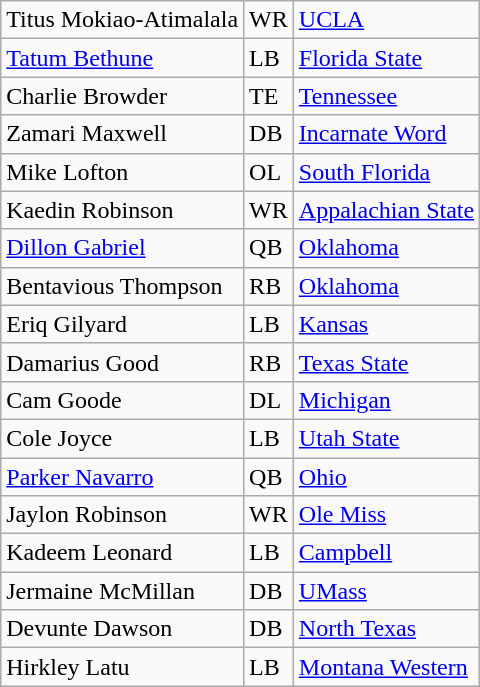<table class="wikitable">
<tr>
<td>Titus Mokiao-Atimalala</td>
<td>WR</td>
<td><a href='#'>UCLA</a></td>
</tr>
<tr>
<td><a href='#'>Tatum Bethune</a></td>
<td>LB</td>
<td><a href='#'>Florida State</a></td>
</tr>
<tr>
<td>Charlie Browder</td>
<td>TE</td>
<td><a href='#'>Tennessee</a></td>
</tr>
<tr>
<td>Zamari Maxwell</td>
<td>DB</td>
<td><a href='#'>Incarnate Word</a></td>
</tr>
<tr>
<td>Mike Lofton</td>
<td>OL</td>
<td><a href='#'>South Florida</a></td>
</tr>
<tr>
<td>Kaedin Robinson</td>
<td>WR</td>
<td><a href='#'>Appalachian State</a></td>
</tr>
<tr>
<td><a href='#'>Dillon Gabriel</a></td>
<td>QB</td>
<td><a href='#'>Oklahoma</a></td>
</tr>
<tr>
<td>Bentavious Thompson</td>
<td>RB</td>
<td><a href='#'>Oklahoma</a></td>
</tr>
<tr>
<td>Eriq Gilyard</td>
<td>LB</td>
<td><a href='#'>Kansas</a></td>
</tr>
<tr>
<td>Damarius Good</td>
<td>RB</td>
<td><a href='#'>Texas State</a></td>
</tr>
<tr>
<td>Cam Goode</td>
<td>DL</td>
<td><a href='#'>Michigan</a></td>
</tr>
<tr>
<td>Cole Joyce</td>
<td>LB</td>
<td><a href='#'>Utah State</a></td>
</tr>
<tr>
<td><a href='#'>Parker Navarro</a></td>
<td>QB</td>
<td><a href='#'>Ohio</a></td>
</tr>
<tr>
<td>Jaylon Robinson</td>
<td>WR</td>
<td><a href='#'>Ole Miss</a></td>
</tr>
<tr>
<td>Kadeem Leonard</td>
<td>LB</td>
<td><a href='#'>Campbell</a></td>
</tr>
<tr>
<td>Jermaine McMillan</td>
<td>DB</td>
<td><a href='#'>UMass</a></td>
</tr>
<tr>
<td>Devunte Dawson</td>
<td>DB</td>
<td><a href='#'>North Texas</a></td>
</tr>
<tr>
<td>Hirkley Latu</td>
<td>LB</td>
<td><a href='#'>Montana Western</a></td>
</tr>
</table>
